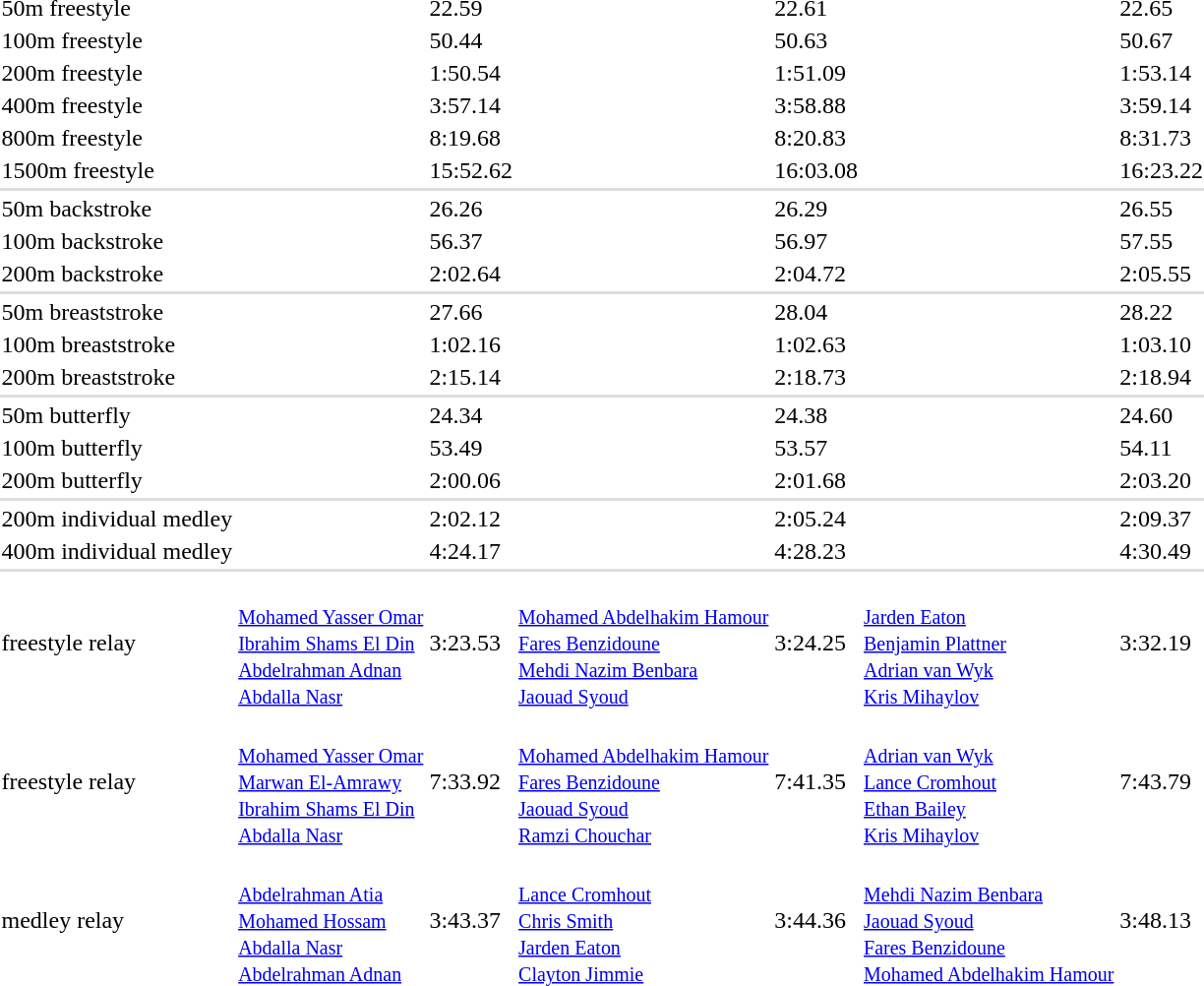<table>
<tr>
<td>50m freestyle</td>
<td></td>
<td>22.59</td>
<td></td>
<td>22.61</td>
<td></td>
<td>22.65</td>
</tr>
<tr>
<td>100m freestyle</td>
<td></td>
<td>50.44</td>
<td></td>
<td>50.63</td>
<td></td>
<td>50.67</td>
</tr>
<tr>
<td>200m freestyle</td>
<td></td>
<td>1:50.54</td>
<td></td>
<td>1:51.09</td>
<td></td>
<td>1:53.14</td>
</tr>
<tr>
<td>400m freestyle</td>
<td></td>
<td>3:57.14</td>
<td></td>
<td>3:58.88</td>
<td></td>
<td>3:59.14</td>
</tr>
<tr>
<td>800m freestyle</td>
<td></td>
<td>8:19.68</td>
<td></td>
<td>8:20.83</td>
<td></td>
<td>8:31.73</td>
</tr>
<tr>
<td>1500m freestyle</td>
<td></td>
<td>15:52.62</td>
<td></td>
<td>16:03.08</td>
<td></td>
<td>16:23.22</td>
</tr>
<tr style="background:#ddd;">
<td colspan=7></td>
</tr>
<tr>
<td>50m backstroke</td>
<td></td>
<td>26.26</td>
<td></td>
<td>26.29</td>
<td></td>
<td>26.55</td>
</tr>
<tr>
<td>100m backstroke</td>
<td></td>
<td>56.37</td>
<td></td>
<td>56.97</td>
<td></td>
<td>57.55</td>
</tr>
<tr>
<td>200m backstroke</td>
<td></td>
<td>2:02.64</td>
<td></td>
<td>2:04.72</td>
<td></td>
<td>2:05.55</td>
</tr>
<tr style="background:#ddd;">
<td colspan=7></td>
</tr>
<tr>
<td>50m breaststroke</td>
<td></td>
<td>27.66</td>
<td></td>
<td>28.04</td>
<td></td>
<td>28.22</td>
</tr>
<tr>
<td>100m breaststroke</td>
<td></td>
<td>1:02.16</td>
<td></td>
<td>1:02.63</td>
<td></td>
<td>1:03.10</td>
</tr>
<tr>
<td>200m breaststroke</td>
<td></td>
<td>2:15.14</td>
<td></td>
<td>2:18.73</td>
<td></td>
<td>2:18.94</td>
</tr>
<tr style="background:#ddd;">
<td colspan=7></td>
</tr>
<tr>
<td>50m butterfly</td>
<td></td>
<td>24.34</td>
<td></td>
<td>24.38</td>
<td></td>
<td>24.60</td>
</tr>
<tr>
<td>100m butterfly</td>
<td></td>
<td>53.49</td>
<td></td>
<td>53.57</td>
<td></td>
<td>54.11</td>
</tr>
<tr>
<td>200m butterfly</td>
<td></td>
<td>2:00.06</td>
<td></td>
<td>2:01.68</td>
<td></td>
<td>2:03.20</td>
</tr>
<tr style="background:#ddd;">
<td colspan=7></td>
</tr>
<tr>
<td>200m individual medley</td>
<td></td>
<td>2:02.12</td>
<td></td>
<td>2:05.24</td>
<td></td>
<td>2:09.37</td>
</tr>
<tr>
<td>400m individual medley</td>
<td></td>
<td>4:24.17</td>
<td></td>
<td>4:28.23</td>
<td></td>
<td>4:30.49</td>
</tr>
<tr style="background:#ddd;">
<td colspan=7></td>
</tr>
<tr>
<td> freestyle relay</td>
<td><br><small><a href='#'>Mohamed Yasser Omar</a><br><a href='#'>Ibrahim Shams El Din</a><br><a href='#'>Abdelrahman Adnan</a><br><a href='#'>Abdalla Nasr</a></small></td>
<td>3:23.53</td>
<td><br><small><a href='#'>Mohamed Abdelhakim Hamour</a><br><a href='#'>Fares Benzidoune</a><br><a href='#'>Mehdi Nazim Benbara</a><br><a href='#'>Jaouad Syoud</a></small></td>
<td>3:24.25</td>
<td><br><small><a href='#'>Jarden Eaton</a><br><a href='#'>Benjamin Plattner</a><br><a href='#'>Adrian van Wyk</a><br><a href='#'>Kris Mihaylov</a></small></td>
<td>3:32.19</td>
</tr>
<tr>
<td> freestyle relay</td>
<td><br><small><a href='#'>Mohamed Yasser Omar</a><br><a href='#'>Marwan El-Amrawy</a><br><a href='#'>Ibrahim Shams El Din</a><br><a href='#'>Abdalla Nasr</a></small></td>
<td>7:33.92</td>
<td><br><small><a href='#'>Mohamed Abdelhakim Hamour</a><br><a href='#'>Fares Benzidoune</a><br><a href='#'>Jaouad Syoud</a><br><a href='#'>Ramzi Chouchar</a></small></td>
<td>7:41.35</td>
<td><br><small><a href='#'>Adrian van Wyk</a><br><a href='#'>Lance Cromhout</a><br><a href='#'>Ethan Bailey</a><br><a href='#'>Kris Mihaylov</a></small></td>
<td>7:43.79</td>
</tr>
<tr>
<td> medley relay</td>
<td><br><small><a href='#'>Abdelrahman Atia</a><br><a href='#'>Mohamed Hossam</a><br><a href='#'>Abdalla Nasr</a><br><a href='#'>Abdelrahman Adnan</a></small></td>
<td>3:43.37</td>
<td><br><small><a href='#'>Lance Cromhout</a><br><a href='#'>Chris Smith</a><br><a href='#'>Jarden Eaton</a><br><a href='#'>Clayton Jimmie</a></small></td>
<td>3:44.36</td>
<td><br><small><a href='#'>Mehdi Nazim Benbara</a><br><a href='#'>Jaouad Syoud</a><br><a href='#'>Fares Benzidoune</a><br><a href='#'>Mohamed Abdelhakim Hamour</a></small></td>
<td>3:48.13</td>
</tr>
</table>
